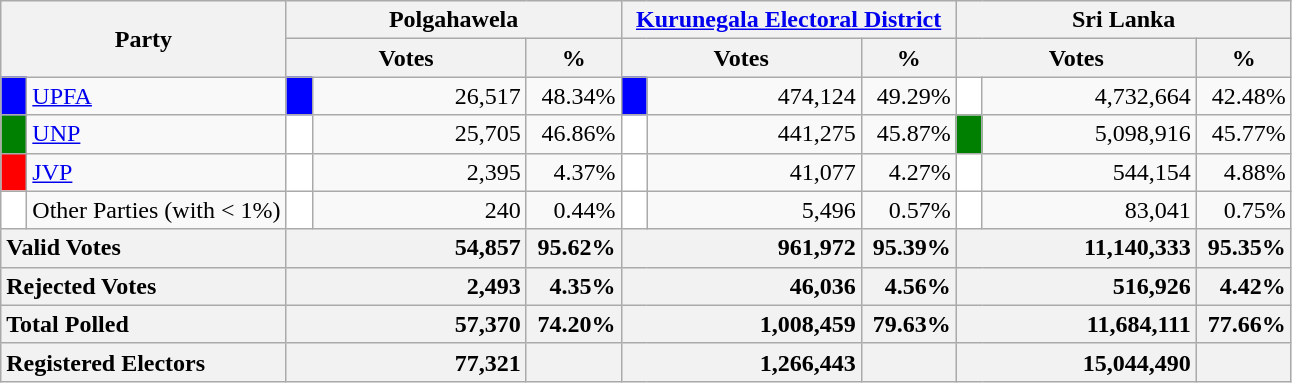<table class="wikitable">
<tr>
<th colspan="2" width="144px"rowspan="2">Party</th>
<th colspan="3" width="216px">Polgahawela</th>
<th colspan="3" width="216px"><a href='#'>Kurunegala Electoral District</a></th>
<th colspan="3" width="216px">Sri Lanka</th>
</tr>
<tr>
<th colspan="2" width="144px">Votes</th>
<th>%</th>
<th colspan="2" width="144px">Votes</th>
<th>%</th>
<th colspan="2" width="144px">Votes</th>
<th>%</th>
</tr>
<tr>
<td style="background-color:blue;" width="10px"></td>
<td style="text-align:left;"><a href='#'>UPFA</a></td>
<td style="background-color:blue;" width="10px"></td>
<td style="text-align:right;">26,517</td>
<td style="text-align:right;">48.34%</td>
<td style="background-color:blue;" width="10px"></td>
<td style="text-align:right;">474,124</td>
<td style="text-align:right;">49.29%</td>
<td style="background-color:white;" width="10px"></td>
<td style="text-align:right;">4,732,664</td>
<td style="text-align:right;">42.48%</td>
</tr>
<tr>
<td style="background-color:green;" width="10px"></td>
<td style="text-align:left;"><a href='#'>UNP</a></td>
<td style="background-color:white;" width="10px"></td>
<td style="text-align:right;">25,705</td>
<td style="text-align:right;">46.86%</td>
<td style="background-color:white;" width="10px"></td>
<td style="text-align:right;">441,275</td>
<td style="text-align:right;">45.87%</td>
<td style="background-color:green;" width="10px"></td>
<td style="text-align:right;">5,098,916</td>
<td style="text-align:right;">45.77%</td>
</tr>
<tr>
<td style="background-color:red;" width="10px"></td>
<td style="text-align:left;"><a href='#'>JVP</a></td>
<td style="background-color:white;" width="10px"></td>
<td style="text-align:right;">2,395</td>
<td style="text-align:right;">4.37%</td>
<td style="background-color:white;" width="10px"></td>
<td style="text-align:right;">41,077</td>
<td style="text-align:right;">4.27%</td>
<td style="background-color:white;" width="10px"></td>
<td style="text-align:right;">544,154</td>
<td style="text-align:right;">4.88%</td>
</tr>
<tr>
<td style="background-color:white;" width="10px"></td>
<td style="text-align:left;">Other Parties (with < 1%)</td>
<td style="background-color:white;" width="10px"></td>
<td style="text-align:right;">240</td>
<td style="text-align:right;">0.44%</td>
<td style="background-color:white;" width="10px"></td>
<td style="text-align:right;">5,496</td>
<td style="text-align:right;">0.57%</td>
<td style="background-color:white;" width="10px"></td>
<td style="text-align:right;">83,041</td>
<td style="text-align:right;">0.75%</td>
</tr>
<tr>
<th colspan="2" width="144px"style="text-align:left;">Valid Votes</th>
<th style="text-align:right;"colspan="2" width="144px">54,857</th>
<th style="text-align:right;">95.62%</th>
<th style="text-align:right;"colspan="2" width="144px">961,972</th>
<th style="text-align:right;">95.39%</th>
<th style="text-align:right;"colspan="2" width="144px">11,140,333</th>
<th style="text-align:right;">95.35%</th>
</tr>
<tr>
<th colspan="2" width="144px"style="text-align:left;">Rejected Votes</th>
<th style="text-align:right;"colspan="2" width="144px">2,493</th>
<th style="text-align:right;">4.35%</th>
<th style="text-align:right;"colspan="2" width="144px">46,036</th>
<th style="text-align:right;">4.56%</th>
<th style="text-align:right;"colspan="2" width="144px">516,926</th>
<th style="text-align:right;">4.42%</th>
</tr>
<tr>
<th colspan="2" width="144px"style="text-align:left;">Total Polled</th>
<th style="text-align:right;"colspan="2" width="144px">57,370</th>
<th style="text-align:right;">74.20%</th>
<th style="text-align:right;"colspan="2" width="144px">1,008,459</th>
<th style="text-align:right;">79.63%</th>
<th style="text-align:right;"colspan="2" width="144px">11,684,111</th>
<th style="text-align:right;">77.66%</th>
</tr>
<tr>
<th colspan="2" width="144px"style="text-align:left;">Registered Electors</th>
<th style="text-align:right;"colspan="2" width="144px">77,321</th>
<th></th>
<th style="text-align:right;"colspan="2" width="144px">1,266,443</th>
<th></th>
<th style="text-align:right;"colspan="2" width="144px">15,044,490</th>
<th></th>
</tr>
</table>
